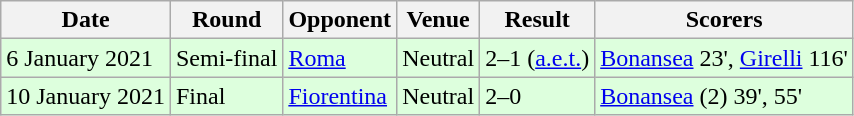<table class="wikitable" style="text-align:left">
<tr>
<th>Date</th>
<th>Round</th>
<th>Opponent</th>
<th>Venue</th>
<th>Result</th>
<th>Scorers</th>
</tr>
<tr style="background:#ddffdd">
<td>6 January 2021</td>
<td>Semi-final</td>
<td><a href='#'>Roma</a></td>
<td>Neutral</td>
<td>2–1 (<a href='#'>a.e.t.</a>)</td>
<td><a href='#'>Bonansea</a> 23', <a href='#'>Girelli</a> 116'</td>
</tr>
<tr style="background:#ddffdd">
<td>10 January 2021</td>
<td>Final</td>
<td><a href='#'>Fiorentina</a></td>
<td>Neutral</td>
<td>2–0</td>
<td><a href='#'>Bonansea</a> (2) 39', 55'</td>
</tr>
</table>
